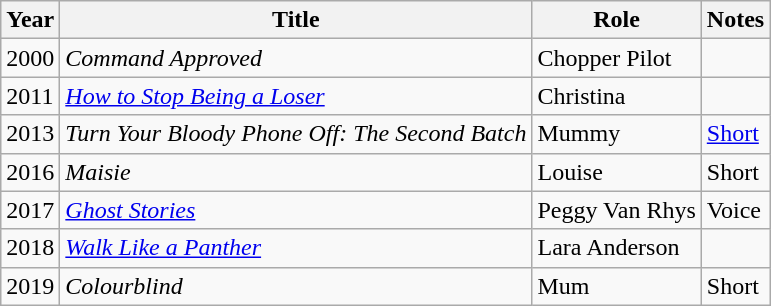<table class="wikitable sortable">
<tr>
<th>Year</th>
<th>Title</th>
<th>Role</th>
<th class="unsortable">Notes</th>
</tr>
<tr>
<td>2000</td>
<td><em>Command Approved</em></td>
<td>Chopper Pilot</td>
<td></td>
</tr>
<tr>
<td>2011</td>
<td><em><a href='#'>How to Stop Being a Loser</a></em></td>
<td>Christina</td>
<td></td>
</tr>
<tr>
<td>2013</td>
<td><em>Turn Your Bloody Phone Off: The Second Batch</em></td>
<td>Mummy</td>
<td><a href='#'>Short</a><br></td>
</tr>
<tr>
<td>2016</td>
<td><em>Maisie</em></td>
<td>Louise</td>
<td>Short</td>
</tr>
<tr>
<td>2017</td>
<td><em><a href='#'>Ghost Stories</a></em></td>
<td>Peggy Van Rhys</td>
<td>Voice</td>
</tr>
<tr>
<td>2018</td>
<td><em><a href='#'>Walk Like a Panther</a></em></td>
<td>Lara Anderson</td>
<td></td>
</tr>
<tr>
<td>2019</td>
<td><em>Colourblind</em></td>
<td>Mum</td>
<td>Short</td>
</tr>
</table>
